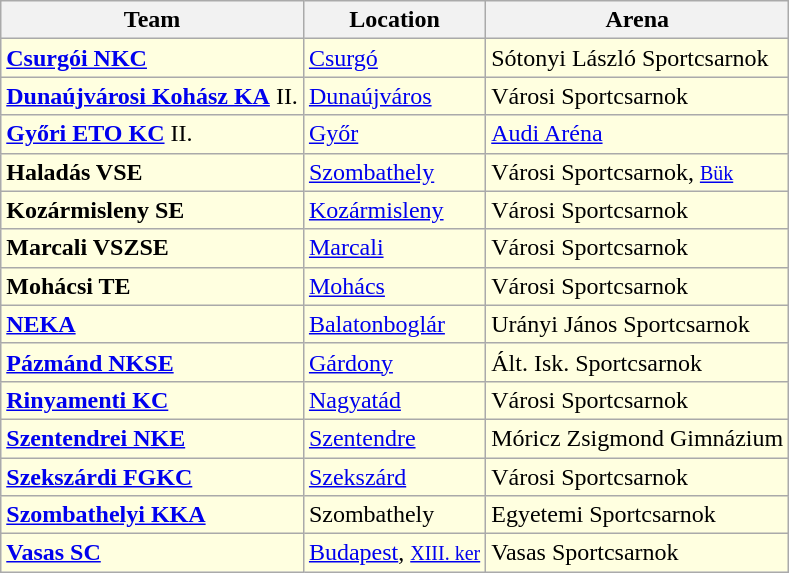<table class="wikitable sortable" style="text-align: left;">
<tr>
<th>Team</th>
<th>Location</th>
<th>Arena</th>
</tr>
<tr bgcolor=ffffe0>
<td><strong><a href='#'>Csurgói NKC</a></strong></td>
<td><a href='#'>Csurgó</a></td>
<td>Sótonyi László Sportcsarnok</td>
</tr>
<tr bgcolor=ffffe0>
<td><strong><a href='#'>Dunaújvárosi Kohász KA</a></strong> II.</td>
<td><a href='#'>Dunaújváros</a></td>
<td>Városi Sportcsarnok</td>
</tr>
<tr bgcolor=ffffe0>
<td><strong><a href='#'>Győri ETO KC</a></strong> II.</td>
<td><a href='#'>Győr</a></td>
<td><a href='#'>Audi Aréna</a></td>
</tr>
<tr bgcolor=ffffe0>
<td><strong>Haladás VSE</strong></td>
<td><a href='#'>Szombathely</a></td>
<td>Városi Sportcsarnok, <small><a href='#'>Bük</a></small></td>
</tr>
<tr bgcolor=ffffe0>
<td><strong>Kozármisleny SE</strong></td>
<td><a href='#'>Kozármisleny</a></td>
<td>Városi Sportcsarnok</td>
</tr>
<tr bgcolor=ffffe0>
<td><strong>Marcali VSZSE</strong></td>
<td><a href='#'>Marcali</a></td>
<td>Városi Sportcsarnok</td>
</tr>
<tr bgcolor=ffffe0>
<td><strong>Mohácsi TE</strong></td>
<td><a href='#'>Mohács</a></td>
<td>Városi Sportcsarnok</td>
</tr>
<tr bgcolor=ffffe0>
<td><strong><a href='#'>NEKA</a></strong></td>
<td><a href='#'>Balatonboglár</a></td>
<td>Urányi János Sportcsarnok</td>
</tr>
<tr bgcolor=ffffe0>
<td><strong><a href='#'>Pázmánd NKSE</a></strong></td>
<td><a href='#'>Gárdony</a></td>
<td>Ált. Isk. Sportcsarnok</td>
</tr>
<tr bgcolor=ffffe0>
<td><strong><a href='#'>Rinyamenti KC</a></strong></td>
<td><a href='#'>Nagyatád</a></td>
<td>Városi Sportcsarnok</td>
</tr>
<tr bgcolor=ffffe0>
<td><strong><a href='#'>Szentendrei NKE</a></strong></td>
<td><a href='#'>Szentendre</a></td>
<td>Móricz Zsigmond Gimnázium</td>
</tr>
<tr bgcolor=ffffe0>
<td><strong><a href='#'>Szekszárdi FGKC</a></strong></td>
<td><a href='#'>Szekszárd</a></td>
<td>Városi Sportcsarnok</td>
</tr>
<tr bgcolor=ffffe0>
<td><strong><a href='#'>Szombathelyi KKA</a></strong></td>
<td>Szombathely</td>
<td>Egyetemi Sportcsarnok</td>
</tr>
<tr bgcolor=ffffe0>
<td><strong><a href='#'>Vasas SC</a></strong></td>
<td><a href='#'>Budapest</a>, <small><a href='#'>XIII. ker</a></small></td>
<td>Vasas Sportcsarnok</td>
</tr>
</table>
